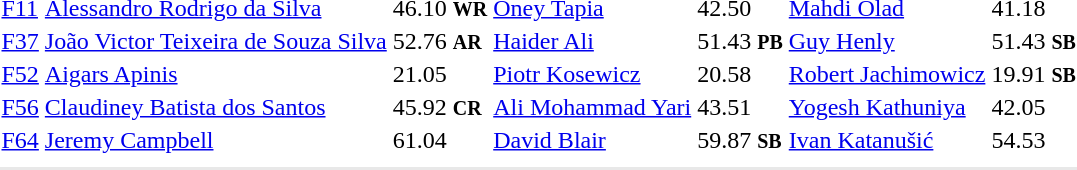<table>
<tr>
<td><a href='#'>F11</a><br></td>
<td><a href='#'>Alessandro Rodrigo da Silva</a><br></td>
<td>46.10 <small><strong>WR</strong></small></td>
<td><a href='#'>Oney Tapia</a><br></td>
<td>42.50</td>
<td><a href='#'>Mahdi Olad</a><br></td>
<td>41.18</td>
</tr>
<tr>
<td><a href='#'>F37</a><br></td>
<td><a href='#'>João Victor Teixeira de Souza Silva</a><br></td>
<td>52.76 <small><strong>AR</strong></small></td>
<td><a href='#'>Haider Ali</a><br></td>
<td>51.43 <small><strong>PB</strong></small></td>
<td><a href='#'>Guy Henly</a><br></td>
<td>51.43 <small><strong>SB</strong></small></td>
</tr>
<tr>
<td><a href='#'>F52</a><br></td>
<td><a href='#'>Aigars Apinis</a><br></td>
<td>21.05</td>
<td><a href='#'>Piotr Kosewicz</a><br></td>
<td>20.58</td>
<td><a href='#'>Robert Jachimowicz</a><br></td>
<td>19.91 <small><strong>SB</strong></small></td>
</tr>
<tr>
<td><a href='#'>F56</a><br></td>
<td><a href='#'>Claudiney Batista dos Santos</a><br></td>
<td>45.92 <small><strong>CR</strong></small></td>
<td><a href='#'>Ali Mohammad Yari</a><br></td>
<td>43.51</td>
<td><a href='#'>Yogesh Kathuniya</a><br></td>
<td>42.05</td>
</tr>
<tr>
<td><a href='#'>F64</a><br></td>
<td><a href='#'>Jeremy Campbell</a><br></td>
<td>61.04</td>
<td><a href='#'>David Blair</a><br></td>
<td>59.87 <small><strong>SB</strong></small></td>
<td><a href='#'>Ivan Katanušić</a><br></td>
<td>54.53</td>
</tr>
<tr>
<td colspan=7></td>
</tr>
<tr>
</tr>
<tr bgcolor= e8e8e8>
<td colspan=7></td>
</tr>
</table>
